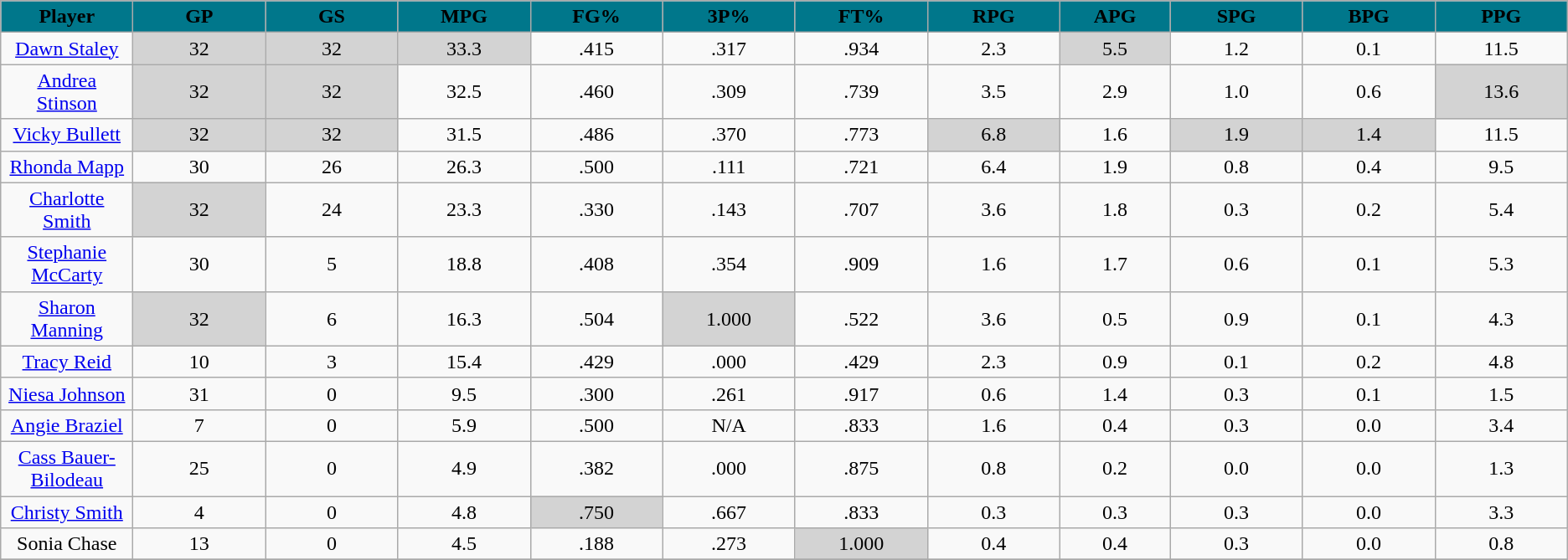<table class="wikitable sortable" style="text-align:center;">
<tr>
<th style="background: #00778B" width="6%"><span>Player</span></th>
<th style="background: #00778B" width="6%"><span>GP</span></th>
<th style="background: #00778B" width="6%"><span>GS</span></th>
<th style="background: #00778B" width="6%"><span>MPG</span></th>
<th style="background: #00778B" width="6%"><span>FG%</span></th>
<th style="background: #00778B" width="6%"><span>3P%</span></th>
<th style="background: #00778B" width="6%"><span>FT%</span></th>
<th style="background: #00778B" width="6%"><span>RPG</span></th>
<th style="background: #00778B" width="5%"><span>APG</span></th>
<th style="background: #00778B" width="6%"><span>SPG</span></th>
<th style="background: #00778B" width="6%"><span>BPG</span></th>
<th style="background: #00778B" width="6%"><span>PPG</span></th>
</tr>
<tr>
<td><a href='#'>Dawn Staley</a></td>
<td style="background:#D3D3D3;">32</td>
<td style="background:#D3D3D3;">32</td>
<td style="background:#D3D3D3;">33.3</td>
<td>.415</td>
<td>.317</td>
<td>.934</td>
<td>2.3</td>
<td style="background:#D3D3D3;">5.5</td>
<td>1.2</td>
<td>0.1</td>
<td>11.5</td>
</tr>
<tr>
<td><a href='#'>Andrea Stinson</a></td>
<td style="background:#D3D3D3;">32</td>
<td style="background:#D3D3D3;">32</td>
<td>32.5</td>
<td>.460</td>
<td>.309</td>
<td>.739</td>
<td>3.5</td>
<td>2.9</td>
<td>1.0</td>
<td>0.6</td>
<td style="background:#D3D3D3;">13.6</td>
</tr>
<tr>
<td><a href='#'>Vicky Bullett</a></td>
<td style="background:#D3D3D3;">32</td>
<td style="background:#D3D3D3;">32</td>
<td>31.5</td>
<td>.486</td>
<td>.370</td>
<td>.773</td>
<td style="background:#D3D3D3;">6.8</td>
<td>1.6</td>
<td style="background:#D3D3D3;">1.9</td>
<td style="background:#D3D3D3;">1.4</td>
<td>11.5</td>
</tr>
<tr>
<td><a href='#'>Rhonda Mapp</a></td>
<td>30</td>
<td>26</td>
<td>26.3</td>
<td>.500</td>
<td>.111</td>
<td>.721</td>
<td>6.4</td>
<td>1.9</td>
<td>0.8</td>
<td>0.4</td>
<td>9.5</td>
</tr>
<tr>
<td><a href='#'>Charlotte Smith</a></td>
<td style="background:#D3D3D3;">32</td>
<td>24</td>
<td>23.3</td>
<td>.330</td>
<td>.143</td>
<td>.707</td>
<td>3.6</td>
<td>1.8</td>
<td>0.3</td>
<td>0.2</td>
<td>5.4</td>
</tr>
<tr>
<td><a href='#'>Stephanie McCarty</a></td>
<td>30</td>
<td>5</td>
<td>18.8</td>
<td>.408</td>
<td>.354</td>
<td>.909</td>
<td>1.6</td>
<td>1.7</td>
<td>0.6</td>
<td>0.1</td>
<td>5.3</td>
</tr>
<tr>
<td><a href='#'>Sharon Manning</a></td>
<td style="background:#D3D3D3;">32</td>
<td>6</td>
<td>16.3</td>
<td>.504</td>
<td style="background:#D3D3D3;">1.000</td>
<td>.522</td>
<td>3.6</td>
<td>0.5</td>
<td>0.9</td>
<td>0.1</td>
<td>4.3</td>
</tr>
<tr>
<td><a href='#'>Tracy Reid</a></td>
<td>10</td>
<td>3</td>
<td>15.4</td>
<td>.429</td>
<td>.000</td>
<td>.429</td>
<td>2.3</td>
<td>0.9</td>
<td>0.1</td>
<td>0.2</td>
<td>4.8</td>
</tr>
<tr>
<td><a href='#'>Niesa Johnson</a></td>
<td>31</td>
<td>0</td>
<td>9.5</td>
<td>.300</td>
<td>.261</td>
<td>.917</td>
<td>0.6</td>
<td>1.4</td>
<td>0.3</td>
<td>0.1</td>
<td>1.5</td>
</tr>
<tr>
<td><a href='#'>Angie Braziel</a></td>
<td>7</td>
<td>0</td>
<td>5.9</td>
<td>.500</td>
<td>N/A</td>
<td>.833</td>
<td>1.6</td>
<td>0.4</td>
<td>0.3</td>
<td>0.0</td>
<td>3.4</td>
</tr>
<tr>
<td><a href='#'>Cass Bauer-Bilodeau</a></td>
<td>25</td>
<td>0</td>
<td>4.9</td>
<td>.382</td>
<td>.000</td>
<td>.875</td>
<td>0.8</td>
<td>0.2</td>
<td>0.0</td>
<td>0.0</td>
<td>1.3</td>
</tr>
<tr>
<td><a href='#'>Christy Smith</a></td>
<td>4</td>
<td>0</td>
<td>4.8</td>
<td style="background:#D3D3D3;">.750</td>
<td>.667</td>
<td>.833</td>
<td>0.3</td>
<td>0.3</td>
<td>0.3</td>
<td>0.0</td>
<td>3.3</td>
</tr>
<tr>
<td>Sonia Chase</td>
<td>13</td>
<td>0</td>
<td>4.5</td>
<td>.188</td>
<td>.273</td>
<td style="background:#D3D3D3;">1.000</td>
<td>0.4</td>
<td>0.4</td>
<td>0.3</td>
<td>0.0</td>
<td>0.8</td>
</tr>
<tr>
</tr>
</table>
